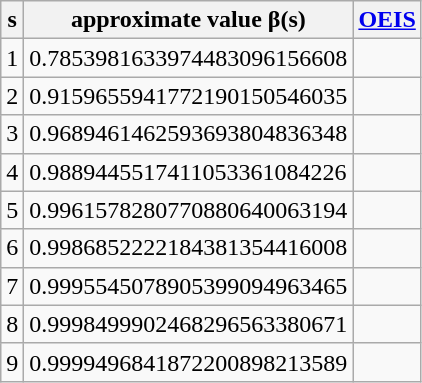<table class="wikitable">
<tr>
<th>s</th>
<th>approximate value β(s)</th>
<th><a href='#'>OEIS</a></th>
</tr>
<tr>
<td>1</td>
<td>0.7853981633974483096156608</td>
<td></td>
</tr>
<tr>
<td>2</td>
<td>0.9159655941772190150546035</td>
<td></td>
</tr>
<tr>
<td>3</td>
<td>0.9689461462593693804836348</td>
<td></td>
</tr>
<tr>
<td>4</td>
<td>0.9889445517411053361084226</td>
<td></td>
</tr>
<tr>
<td>5</td>
<td>0.9961578280770880640063194</td>
<td></td>
</tr>
<tr>
<td>6</td>
<td>0.9986852222184381354416008</td>
<td></td>
</tr>
<tr>
<td>7</td>
<td>0.9995545078905399094963465</td>
<td></td>
</tr>
<tr>
<td>8</td>
<td>0.9998499902468296563380671</td>
<td></td>
</tr>
<tr>
<td>9</td>
<td>0.9999496841872200898213589</td>
<td></td>
</tr>
</table>
